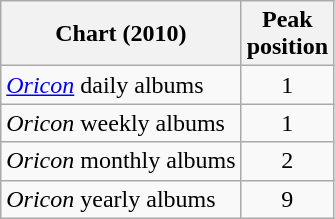<table class="wikitable">
<tr>
<th>Chart (2010)</th>
<th>Peak<br>position</th>
</tr>
<tr>
<td><em><a href='#'>Oricon</a></em> daily albums</td>
<td align="center">1</td>
</tr>
<tr>
<td><em>Oricon</em> weekly albums</td>
<td align="center">1</td>
</tr>
<tr>
<td><em>Oricon</em> monthly albums</td>
<td align="center">2</td>
</tr>
<tr>
<td><em>Oricon</em> yearly albums</td>
<td align="center">9</td>
</tr>
</table>
